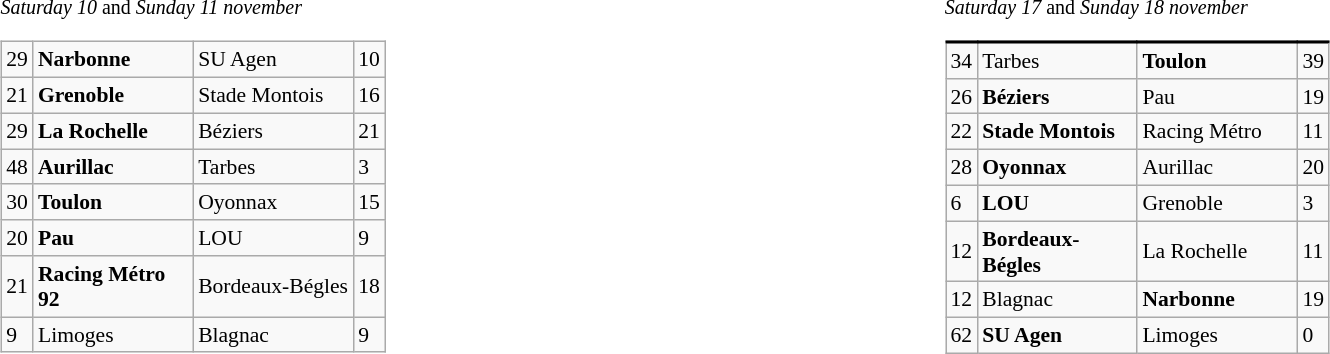<table width="100%" align="center" border="0" cellpadding="0" cellspacing="5">
<tr valign="top" align="left">
<td width="50%"><br><small><em>Saturday 10</em> and <em>Sunday 11 november</em></small><table class="wikitable gauche" cellpadding="0" cellspacing="0" style="font-size:90%;">
<tr>
<td>29</td>
<td width="100px"><strong>Narbonne</strong></td>
<td width="100px">SU Agen</td>
<td>10</td>
</tr>
<tr>
<td>21</td>
<td width="100px"><strong>Grenoble</strong></td>
<td width="100px">Stade Montois</td>
<td>16</td>
</tr>
<tr>
<td>29</td>
<td width="100px"><strong>La Rochelle</strong></td>
<td width="100px">Béziers</td>
<td>21</td>
</tr>
<tr>
<td>48</td>
<td width="100px"><strong>Aurillac</strong></td>
<td width="100px">Tarbes</td>
<td>3</td>
</tr>
<tr>
<td>30</td>
<td width="100px"><strong>Toulon</strong></td>
<td width="100px">Oyonnax</td>
<td>15</td>
</tr>
<tr>
<td>20</td>
<td width="100px"><strong>Pau</strong></td>
<td width="100px">LOU</td>
<td>9</td>
</tr>
<tr>
<td>21</td>
<td width="100px"><strong>Racing Métro 92</strong></td>
<td width="100px">Bordeaux-Bégles</td>
<td>18</td>
</tr>
<tr>
<td>9</td>
<td width="100px">Limoges</td>
<td width="100px">Blagnac</td>
<td>9</td>
</tr>
</table>
</td>
<td width="50%"><br><small><em>Saturday 17</em> and <em>Sunday 18 november</em></small><table class="wikitable gauche" cellpadding="0" cellspacing="0" style="font-size:90%;">
<tr style="border-bottom:2px solid black;">
</tr>
<tr>
<td>34</td>
<td width="100px">Tarbes</td>
<td width="100px"><strong>Toulon</strong></td>
<td>39</td>
</tr>
<tr>
<td>26</td>
<td width="100px"><strong>Béziers</strong></td>
<td width="100px">Pau</td>
<td>19</td>
</tr>
<tr>
<td>22</td>
<td width="100px"><strong>Stade Montois</strong></td>
<td width="100px">Racing Métro</td>
<td>11</td>
</tr>
<tr>
<td>28</td>
<td width="100px"><strong>Oyonnax</strong></td>
<td width="100px">Aurillac</td>
<td>20</td>
</tr>
<tr>
<td>6</td>
<td width="100px"><strong>LOU</strong></td>
<td width="100px">Grenoble</td>
<td>3</td>
</tr>
<tr>
<td>12</td>
<td width="100px"><strong>Bordeaux-Bégles</strong></td>
<td width="100px">La Rochelle</td>
<td>11</td>
</tr>
<tr>
<td>12</td>
<td width="100px">Blagnac</td>
<td width="100px"><strong>Narbonne</strong></td>
<td>19</td>
</tr>
<tr>
<td>62</td>
<td width="100px"><strong>SU Agen</strong></td>
<td width="100px">Limoges</td>
<td>0</td>
</tr>
</table>
</td>
</tr>
</table>
